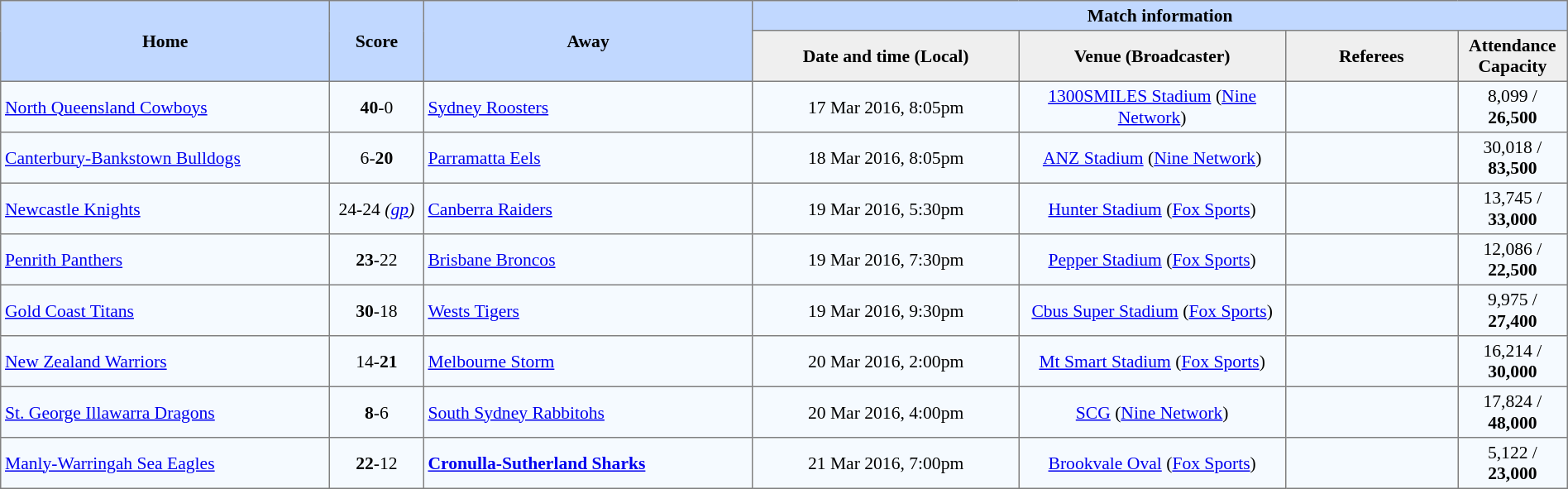<table border="1" cellpadding="3" cellspacing="0" style="border-collapse:collapse; font-size:90%; width:100%;">
<tr style="background:#c1d8ff;">
<th rowspan="2" style="width:21%;">Home</th>
<th rowspan="2" style="width:6%;">Score</th>
<th rowspan="2" style="width:21%;">Away</th>
<th colspan=6>Match information</th>
</tr>
<tr style="background:#efefef;">
<th width=17%>Date and time (Local)</th>
<th width="17%">Venue (Broadcaster)</th>
<th width=11%>Referees</th>
<th width=7%>Attendance <strong>Capacity</strong></th>
</tr>
<tr style="text-align:center; background:#f5faff;">
<td align="left"> <a href='#'>North Queensland Cowboys</a></td>
<td><strong>40</strong>-0</td>
<td align="left"> <a href='#'>Sydney Roosters</a></td>
<td>17 Mar 2016, 8:05pm</td>
<td><a href='#'>1300SMILES Stadium</a>  (<a href='#'>Nine Network</a>)</td>
<td></td>
<td>8,099 / <strong>26,500</strong></td>
</tr>
<tr style="text-align:center; background:#f5faff;">
<td align="left"> <a href='#'>Canterbury-Bankstown Bulldogs</a></td>
<td>6-<strong>20</strong></td>
<td align="left"> <a href='#'>Parramatta Eels</a></td>
<td>18 Mar 2016, 8:05pm</td>
<td><a href='#'>ANZ Stadium</a>  (<a href='#'>Nine Network</a>)</td>
<td></td>
<td>30,018 / <strong>83,500</strong></td>
</tr>
<tr style="text-align:center; background:#f5faff;">
<td align="left"> <a href='#'>Newcastle Knights</a></td>
<td>24-24 <em>(<a href='#'>gp</a>)</em></td>
<td align="left"> <a href='#'>Canberra Raiders</a></td>
<td>19 Mar 2016, 5:30pm</td>
<td><a href='#'>Hunter Stadium</a>  (<a href='#'>Fox Sports</a>)</td>
<td></td>
<td>13,745 / <strong>33,000</strong></td>
</tr>
<tr style="text-align:center; background:#f5faff;">
<td align="left"> <a href='#'>Penrith Panthers</a></td>
<td><strong>23</strong>-22</td>
<td align="left"> <a href='#'>Brisbane Broncos</a></td>
<td>19 Mar 2016, 7:30pm</td>
<td><a href='#'>Pepper Stadium</a>  (<a href='#'>Fox Sports</a>)</td>
<td></td>
<td>12,086 / <strong>22,500</strong></td>
</tr>
<tr style="text-align:center; background:#f5faff;">
<td align="left"> <a href='#'>Gold Coast Titans</a></td>
<td><strong>30</strong>-18</td>
<td align="left"> <a href='#'>Wests Tigers</a></td>
<td>19 Mar 2016, 9:30pm</td>
<td><a href='#'>Cbus Super Stadium</a>  (<a href='#'>Fox Sports</a>)</td>
<td></td>
<td>9,975 / <strong>27,400</strong></td>
</tr>
<tr style="text-align:center; background:#f5faff;">
<td align="left"> <a href='#'>New Zealand Warriors</a></td>
<td>14-<strong>21</strong></td>
<td align="left"> <a href='#'>Melbourne Storm</a></td>
<td>20 Mar 2016, 2:00pm</td>
<td><a href='#'>Mt Smart Stadium</a>  (<a href='#'>Fox Sports</a>)</td>
<td></td>
<td>16,214 / <strong>30,000</strong></td>
</tr>
<tr style="text-align:center; background:#f5faff;">
<td align="left"> <a href='#'>St. George Illawarra Dragons</a></td>
<td><strong>8</strong>-6</td>
<td align="left"> <a href='#'>South Sydney Rabbitohs</a></td>
<td>20 Mar 2016, 4:00pm</td>
<td><a href='#'>SCG</a>  (<a href='#'>Nine Network</a>)</td>
<td></td>
<td>17,824 / <strong>48,000</strong></td>
</tr>
<tr style="text-align:center; background:#f5faff;">
<td align="left"> <a href='#'>Manly-Warringah Sea Eagles</a></td>
<td><strong>22</strong>-12</td>
<td align="left"> <strong><a href='#'>Cronulla-Sutherland Sharks</a></strong></td>
<td>21 Mar 2016, 7:00pm</td>
<td><a href='#'>Brookvale Oval</a>  (<a href='#'>Fox Sports</a>)</td>
<td></td>
<td>5,122 / <strong>23,000</strong></td>
</tr>
</table>
